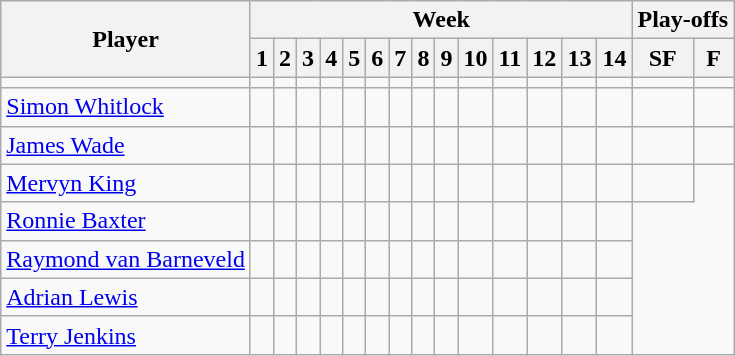<table class="wikitable">
<tr>
<th rowspan=2>Player</th>
<th colspan=14>Week</th>
<th colspan=2>Play-offs</th>
</tr>
<tr>
<th>1</th>
<th>2</th>
<th>3</th>
<th>4</th>
<th>5</th>
<th>6</th>
<th>7</th>
<th>8</th>
<th>9</th>
<th>10</th>
<th>11</th>
<th>12</th>
<th>13</th>
<th>14</th>
<th>SF</th>
<th>F</th>
</tr>
<tr>
<td> </td>
<td></td>
<td></td>
<td></td>
<td></td>
<td></td>
<td></td>
<td></td>
<td></td>
<td></td>
<td></td>
<td></td>
<td></td>
<td></td>
<td></td>
<td></td>
<td></td>
</tr>
<tr>
<td> <a href='#'>Simon Whitlock</a></td>
<td></td>
<td></td>
<td></td>
<td></td>
<td></td>
<td></td>
<td></td>
<td></td>
<td></td>
<td></td>
<td></td>
<td></td>
<td></td>
<td></td>
<td></td>
</tr>
<tr>
<td> <a href='#'>James Wade</a></td>
<td></td>
<td></td>
<td></td>
<td></td>
<td></td>
<td></td>
<td></td>
<td></td>
<td></td>
<td></td>
<td></td>
<td></td>
<td></td>
<td></td>
<td></td>
<td></td>
</tr>
<tr>
<td> <a href='#'>Mervyn King</a></td>
<td></td>
<td></td>
<td></td>
<td></td>
<td></td>
<td></td>
<td></td>
<td></td>
<td></td>
<td></td>
<td></td>
<td></td>
<td></td>
<td></td>
<td></td>
</tr>
<tr>
<td> <a href='#'>Ronnie Baxter</a></td>
<td></td>
<td></td>
<td></td>
<td></td>
<td></td>
<td></td>
<td></td>
<td></td>
<td></td>
<td></td>
<td></td>
<td></td>
<td></td>
<td></td>
</tr>
<tr>
<td> <a href='#'>Raymond van Barneveld</a></td>
<td></td>
<td></td>
<td></td>
<td></td>
<td></td>
<td></td>
<td></td>
<td></td>
<td></td>
<td></td>
<td></td>
<td></td>
<td></td>
<td></td>
</tr>
<tr>
<td> <a href='#'>Adrian Lewis</a></td>
<td></td>
<td></td>
<td></td>
<td></td>
<td></td>
<td></td>
<td></td>
<td></td>
<td></td>
<td></td>
<td></td>
<td></td>
<td></td>
<td></td>
</tr>
<tr>
<td> <a href='#'>Terry Jenkins</a></td>
<td></td>
<td></td>
<td></td>
<td></td>
<td></td>
<td></td>
<td></td>
<td></td>
<td></td>
<td></td>
<td></td>
<td></td>
<td></td>
<td></td>
</tr>
</table>
